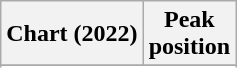<table class="wikitable sortable plainrowheaders">
<tr>
<th scope="col">Chart (2022)</th>
<th scope="col">Peak<br>position</th>
</tr>
<tr>
</tr>
<tr>
</tr>
</table>
